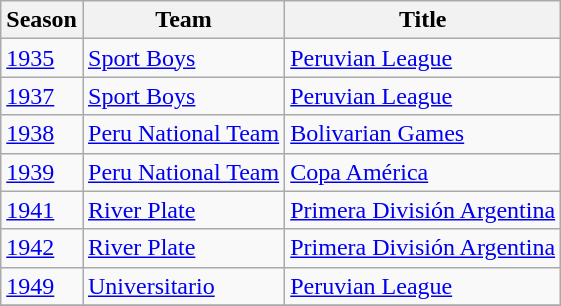<table class="wikitable" style="text-align: left;">
<tr>
<th>Season</th>
<th>Team</th>
<th>Title</th>
</tr>
<tr>
<td><a href='#'>1935</a></td>
<td><a href='#'>Sport Boys</a></td>
<td><a href='#'>Peruvian League</a></td>
</tr>
<tr>
<td><a href='#'>1937</a></td>
<td><a href='#'>Sport Boys</a></td>
<td><a href='#'>Peruvian League</a></td>
</tr>
<tr>
<td><a href='#'>1938</a></td>
<td><a href='#'>Peru National Team</a></td>
<td><a href='#'>Bolivarian Games</a></td>
</tr>
<tr>
<td><a href='#'>1939</a></td>
<td><a href='#'>Peru National Team</a></td>
<td><a href='#'>Copa América</a></td>
</tr>
<tr>
<td><a href='#'>1941</a></td>
<td><a href='#'>River Plate</a></td>
<td><a href='#'>Primera División Argentina</a></td>
</tr>
<tr>
<td><a href='#'>1942</a></td>
<td><a href='#'>River Plate</a></td>
<td><a href='#'>Primera División Argentina</a></td>
</tr>
<tr>
<td><a href='#'>1949</a></td>
<td><a href='#'>Universitario</a></td>
<td><a href='#'>Peruvian League</a></td>
</tr>
<tr>
</tr>
</table>
